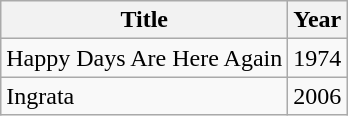<table class="wikitable">
<tr>
<th>Title</th>
<th>Year</th>
</tr>
<tr>
<td>Happy Days Are Here Again</td>
<td>1974</td>
</tr>
<tr>
<td>Ingrata</td>
<td>2006</td>
</tr>
</table>
